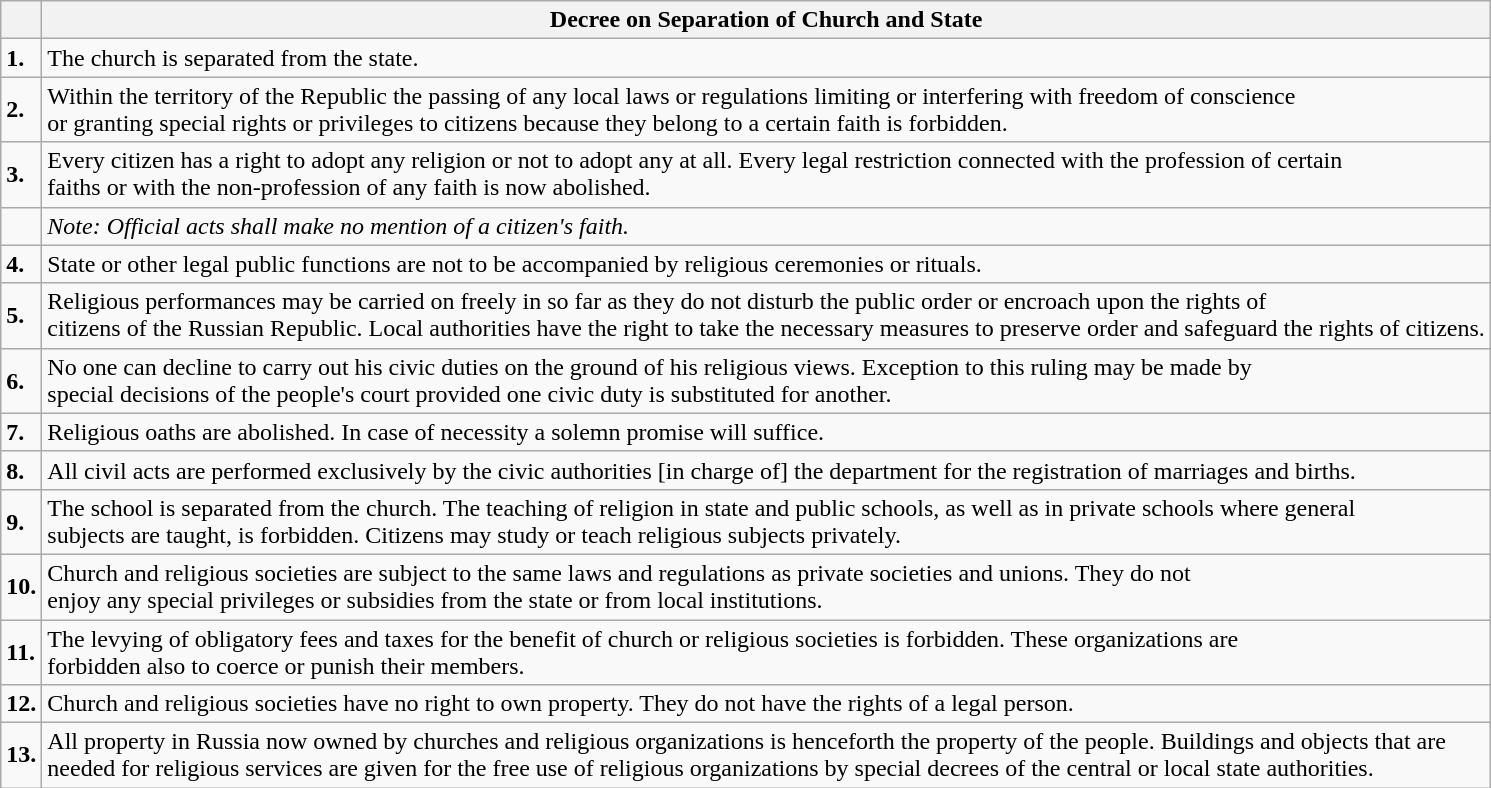<table class="wikitable">
<tr>
<th></th>
<th>Decree on Separation of Church and State</th>
</tr>
<tr>
<td><strong>1.</strong></td>
<td>The church is separated from the state.</td>
</tr>
<tr>
<td><strong>2.</strong></td>
<td>Within the territory of the Republic the passing of any local laws or regulations limiting or interfering with freedom of conscience<br>or granting special rights or privileges to citizens because they belong to a certain faith is forbidden.</td>
</tr>
<tr>
<td><strong>3.</strong></td>
<td>Every citizen has a right to adopt any religion or not to adopt any at all. Every legal restriction connected with the profession of certain<br>faiths or with the non-profession of any faith is now abolished.</td>
</tr>
<tr>
<td></td>
<td><em>Note: Official acts shall make no mention of a citizen's faith.</em></td>
</tr>
<tr>
<td><strong>4.</strong></td>
<td>State or other legal public functions are not to be accompanied by religious ceremonies or rituals.</td>
</tr>
<tr>
<td><strong>5.</strong></td>
<td>Religious performances may be carried on freely in so far as they do not disturb the public order or encroach upon the rights of<br>citizens of the Russian Republic. Local authorities have the right to take the necessary measures to preserve order and safeguard the rights of citizens.</td>
</tr>
<tr>
<td><strong>6.</strong></td>
<td>No one can decline to carry out his civic duties on the ground of his religious views. Exception to this ruling may be made by<br>special decisions of the people's court provided one civic duty is substituted for another.</td>
</tr>
<tr>
<td><strong>7.</strong></td>
<td>Religious oaths are abolished. In case of necessity a solemn promise will suffice.</td>
</tr>
<tr>
<td><strong>8.</strong></td>
<td>All civil acts are performed exclusively by the civic authorities [in charge of] the department for the registration of marriages and births.</td>
</tr>
<tr>
<td><strong>9.</strong></td>
<td>The school is separated from the church. The teaching of religion in state and public schools, as well as in private schools where general<br>subjects are taught, is forbidden. Citizens may study or teach religious subjects privately.</td>
</tr>
<tr>
<td><strong>10.</strong></td>
<td>Church and religious societies are subject to the same laws and regulations as private societies and unions. They do not<br>enjoy any special privileges or subsidies from the state or from local institutions.</td>
</tr>
<tr>
<td><strong>11.</strong></td>
<td>The levying of obligatory fees and taxes for the benefit of church or religious societies is forbidden. These organizations are<br>forbidden also to coerce or punish their members.</td>
</tr>
<tr>
<td><strong>12.</strong></td>
<td>Church and religious societies have no right to own property. They do not have the rights of a legal person.</td>
</tr>
<tr>
<td><strong>13.</strong></td>
<td>All property in Russia now owned by churches and religious organizations is henceforth the property of the people. Buildings and objects that are<br>needed for religious services are given for the free use of religious organizations by special decrees of the central or local state authorities.</td>
</tr>
</table>
